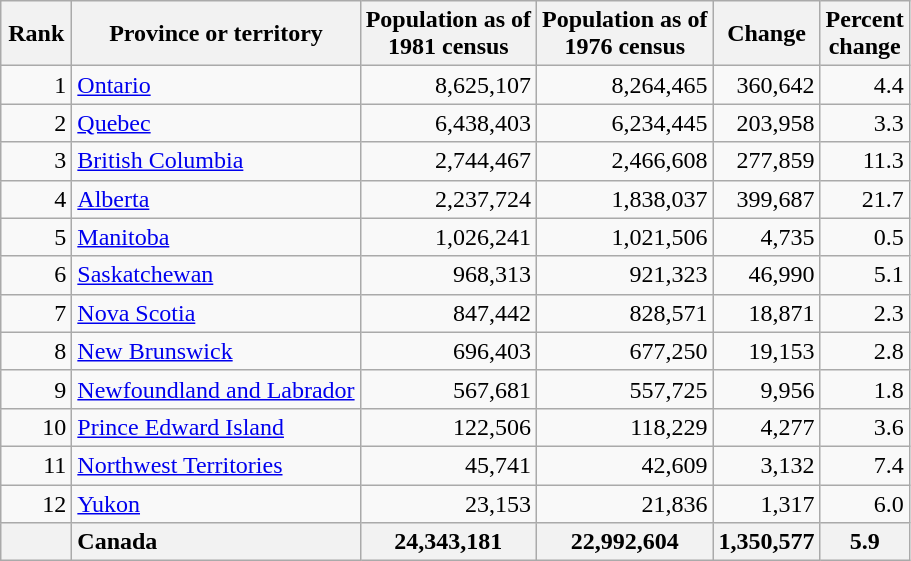<table class="wikitable sortable" style="text-align: right;">
<tr>
<th style="width:40px" style="text-align: center;">Rank</th>
<th style="text-align: center;">Province or territory</th>
<th style="text-align: center;" data-sort-type="number">Population as of<br>1981 census</th>
<th style="text-align: center;" data-sort-type="number">Population as of<br>1976 census</th>
<th style="text-align: center;" data-sort-type="number">Change</th>
<th style="text-align: center;" data-sort-type="number">Percent<br>change</th>
</tr>
<tr>
<td>1</td>
<td style="text-align: left;"><a href='#'>Ontario</a></td>
<td>8,625,107</td>
<td>8,264,465</td>
<td>360,642 </td>
<td>4.4 </td>
</tr>
<tr>
<td>2</td>
<td style="text-align: left;"><a href='#'>Quebec</a></td>
<td>6,438,403</td>
<td>6,234,445</td>
<td>203,958 </td>
<td>3.3 </td>
</tr>
<tr>
<td>3</td>
<td style="text-align: left;"><a href='#'>British Columbia</a></td>
<td>2,744,467</td>
<td>2,466,608</td>
<td>277,859 </td>
<td>11.3 </td>
</tr>
<tr>
<td>4</td>
<td style="text-align: left;"><a href='#'>Alberta</a></td>
<td>2,237,724</td>
<td>1,838,037</td>
<td>399,687 </td>
<td>21.7 </td>
</tr>
<tr>
<td>5</td>
<td style="text-align: left;"><a href='#'>Manitoba</a></td>
<td>1,026,241</td>
<td>1,021,506</td>
<td>4,735 </td>
<td>0.5 </td>
</tr>
<tr>
<td>6</td>
<td style="text-align: left;"><a href='#'>Saskatchewan</a></td>
<td>968,313</td>
<td>921,323</td>
<td>46,990 </td>
<td>5.1 </td>
</tr>
<tr>
<td>7</td>
<td style="text-align: left;"><a href='#'>Nova Scotia</a></td>
<td>847,442</td>
<td>828,571</td>
<td>18,871 </td>
<td>2.3 </td>
</tr>
<tr>
<td>8</td>
<td style="text-align: left;"><a href='#'>New Brunswick</a></td>
<td>696,403</td>
<td>677,250</td>
<td>19,153 </td>
<td>2.8 </td>
</tr>
<tr>
<td>9</td>
<td style="text-align: left;"><a href='#'>Newfoundland and Labrador</a></td>
<td>567,681</td>
<td>557,725</td>
<td>9,956 </td>
<td>1.8 </td>
</tr>
<tr>
<td>10</td>
<td style="text-align: left;"><a href='#'>Prince Edward Island</a></td>
<td>122,506</td>
<td>118,229</td>
<td>4,277 </td>
<td>3.6 </td>
</tr>
<tr>
<td>11</td>
<td style="text-align: left;"><a href='#'>Northwest Territories</a></td>
<td>45,741</td>
<td>42,609</td>
<td>3,132 </td>
<td>7.4 </td>
</tr>
<tr>
<td>12</td>
<td style="text-align: left;"><a href='#'>Yukon</a></td>
<td>23,153</td>
<td>21,836</td>
<td>1,317 </td>
<td>6.0 </td>
</tr>
<tr>
<th></th>
<th style="text-align: left;">Canada</th>
<th>24,343,181</th>
<th>22,992,604</th>
<th>1,350,577 </th>
<th>5.9 </th>
</tr>
</table>
